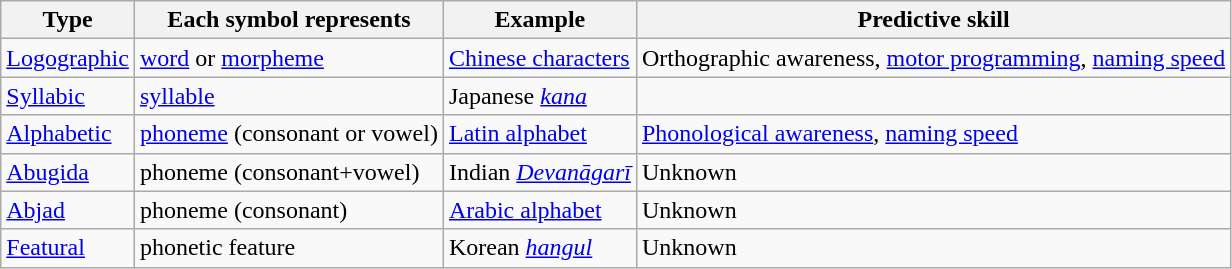<table class="wikitable">
<tr>
<th>Type</th>
<th>Each symbol represents</th>
<th>Example</th>
<th>Predictive skill</th>
</tr>
<tr>
<td><a href='#'>Logographic</a></td>
<td><a href='#'>word</a> or <a href='#'>morpheme</a></td>
<td><a href='#'>Chinese characters</a></td>
<td>Orthographic awareness, <a href='#'>motor programming</a>, <a href='#'>naming speed</a></td>
</tr>
<tr>
<td><a href='#'>Syllabic</a></td>
<td><a href='#'>syllable</a></td>
<td>Japanese <em><a href='#'>kana</a></em></td>
<td></td>
</tr>
<tr>
<td><a href='#'>Alphabetic</a></td>
<td><a href='#'>phoneme</a> (consonant or vowel)</td>
<td><a href='#'>Latin alphabet</a></td>
<td><a href='#'>Phonological awareness</a>, <a href='#'>naming speed</a></td>
</tr>
<tr>
<td><a href='#'>Abugida</a></td>
<td>phoneme (consonant+vowel)</td>
<td>Indian <em><a href='#'>Devanāgarī</a></em></td>
<td>Unknown</td>
</tr>
<tr>
<td><a href='#'>Abjad</a></td>
<td>phoneme (consonant)</td>
<td><a href='#'>Arabic alphabet</a></td>
<td>Unknown</td>
</tr>
<tr>
<td><a href='#'>Featural</a></td>
<td>phonetic feature</td>
<td>Korean <em><a href='#'>hangul</a></em></td>
<td>Unknown</td>
</tr>
</table>
